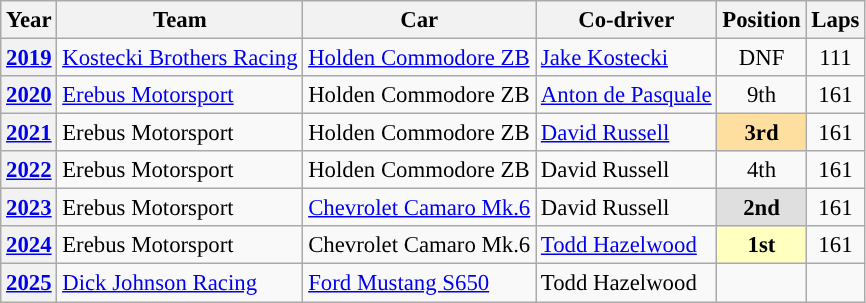<table class="wikitable" style="font-size: 95%;">
<tr>
<th>Year</th>
<th>Team</th>
<th>Car</th>
<th>Co-driver</th>
<th>Position</th>
<th>Laps</th>
</tr>
<tr>
<th><a href='#'>2019</a></th>
<td><a href='#'>Kostecki Brothers Racing</a></td>
<td><a href='#'>Holden Commodore ZB</a></td>
<td> <a href='#'>Jake Kostecki</a></td>
<td align="center">DNF</td>
<td align="center">111</td>
</tr>
<tr>
<th><a href='#'>2020</a></th>
<td><a href='#'>Erebus Motorsport</a></td>
<td>Holden Commodore ZB</td>
<td> <a href='#'>Anton de Pasquale</a></td>
<td align="center">9th</td>
<td align="center">161</td>
</tr>
<tr>
<th><a href='#'>2021</a></th>
<td>Erebus Motorsport</td>
<td>Holden Commodore ZB</td>
<td> <a href='#'>David Russell</a></td>
<td align="center" style="background: #ffdf9f"><strong>3rd</strong></td>
<td align="center">161</td>
</tr>
<tr>
<th><a href='#'>2022</a></th>
<td>Erebus Motorsport</td>
<td>Holden Commodore ZB</td>
<td> David Russell</td>
<td align="center">4th</td>
<td align="center">161</td>
</tr>
<tr>
<th><a href='#'>2023</a></th>
<td>Erebus Motorsport</td>
<td><a href='#'>Chevrolet Camaro Mk.6</a></td>
<td> David Russell</td>
<td align="center"  style=background:#dfdfdf><strong>2nd</strong></td>
<td align="center">161</td>
</tr>
<tr>
<th><a href='#'>2024</a></th>
<td>Erebus Motorsport</td>
<td>Chevrolet Camaro Mk.6</td>
<td> <a href='#'>Todd Hazelwood</a></td>
<td align="center"  style=background:#ffffbf><strong>1st</strong></td>
<td align="center">161</td>
</tr>
<tr>
<th><a href='#'>2025</a></th>
<td><a href='#'>Dick Johnson Racing</a></td>
<td><a href='#'>Ford Mustang S650</a></td>
<td> Todd Hazelwood</td>
<td></td>
<td></td>
</tr>
</table>
